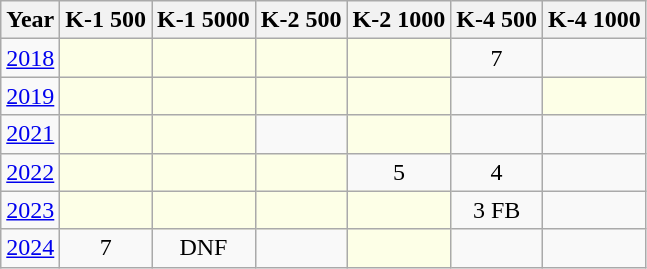<table class="wikitable" style="text-align:center;">
<tr>
<th>Year</th>
<th>K-1 500</th>
<th>K-1 5000</th>
<th>K-2 500</th>
<th>K-2 1000</th>
<th>K-4 500</th>
<th>K-4 1000</th>
</tr>
<tr>
<td><a href='#'>2018</a></td>
<td style="background:#fdffe7"></td>
<td style="background:#fdffe7"></td>
<td style="background:#fdffe7"></td>
<td style="background:#fdffe7"></td>
<td>7</td>
<td></td>
</tr>
<tr>
<td><a href='#'>2019</a></td>
<td style="background:#fdffe7"></td>
<td style="background:#fdffe7"></td>
<td style="background:#fdffe7"></td>
<td style="background:#fdffe7"></td>
<td></td>
<td style="background:#fdffe7"></td>
</tr>
<tr>
<td><a href='#'>2021</a></td>
<td style="background:#fdffe7"></td>
<td style="background:#fdffe7"></td>
<td></td>
<td style="background:#fdffe7"></td>
<td></td>
<td></td>
</tr>
<tr>
<td><a href='#'>2022</a></td>
<td style="background:#fdffe7"></td>
<td style="background:#fdffe7"></td>
<td style="background:#fdffe7"></td>
<td>5</td>
<td>4</td>
<td></td>
</tr>
<tr>
<td><a href='#'>2023</a></td>
<td style="background:#fdffe7"></td>
<td style="background:#fdffe7"></td>
<td style="background:#fdffe7"></td>
<td style="background:#fdffe7"></td>
<td>3 FB</td>
<td></td>
</tr>
<tr>
<td><a href='#'>2024</a></td>
<td>7</td>
<td>DNF</td>
<td></td>
<td style="background:#fdffe7"></td>
<td></td>
<td></td>
</tr>
</table>
